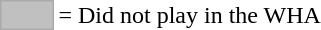<table>
<tr>
<td style="background-color:#C0C0C0; border:1px solid #aaaaaa; width:2em;"></td>
<td>= Did not play in the WHA</td>
</tr>
</table>
